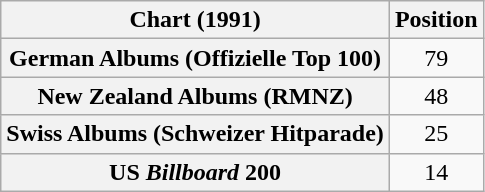<table class="wikitable sortable plainrowheaders">
<tr>
<th>Chart (1991)</th>
<th>Position</th>
</tr>
<tr>
<th scope="row">German Albums (Offizielle Top 100)</th>
<td align="center">79</td>
</tr>
<tr>
<th scope="row">New Zealand Albums (RMNZ)</th>
<td align="center">48</td>
</tr>
<tr>
<th scope="row">Swiss Albums (Schweizer Hitparade)</th>
<td align="center">25</td>
</tr>
<tr>
<th scope="row">US <em>Billboard</em> 200</th>
<td align="center">14</td>
</tr>
</table>
